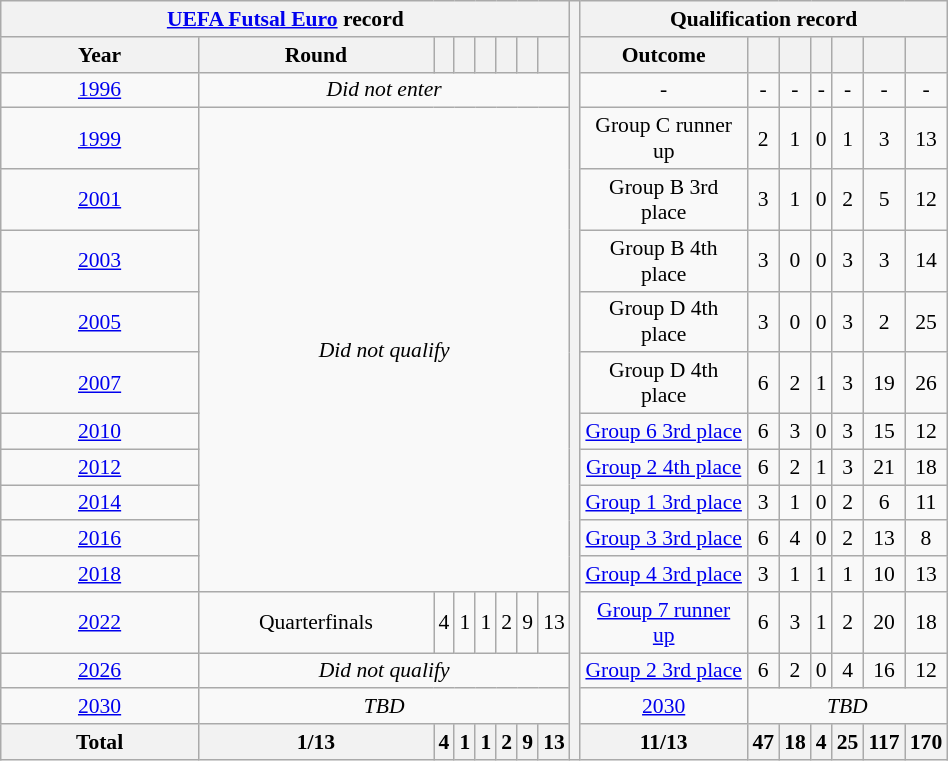<table class="wikitable" width=50% style="text-align: center;font-size:90%;">
<tr>
<th colspan=8><a href='#'>UEFA Futsal Euro</a> record</th>
<th width=1% rowspan=17></th>
<th colspan=7>Qualification record</th>
</tr>
<tr>
<th width=125px>Year</th>
<th width=150px>Round</th>
<th></th>
<th></th>
<th></th>
<th></th>
<th></th>
<th></th>
<th>Outcome</th>
<th></th>
<th></th>
<th></th>
<th></th>
<th></th>
<th></th>
</tr>
<tr>
<td> <a href='#'>1996</a></td>
<td colspan=7><em>Did not enter</em></td>
<td>-</td>
<td>-</td>
<td>-</td>
<td>-</td>
<td>-</td>
<td>-</td>
<td>-</td>
</tr>
<tr - bgcolor=>
<td> <a href='#'>1999</a></td>
<td colspan=7 rowspan=10><em>Did not qualify</em></td>
<td>Group C runner up</td>
<td>2</td>
<td>1</td>
<td>0</td>
<td>1</td>
<td>3</td>
<td>13</td>
</tr>
<tr - bgcolor=>
<td> <a href='#'>2001</a></td>
<td>Group B 3rd place</td>
<td>3</td>
<td>1</td>
<td>0</td>
<td>2</td>
<td>5</td>
<td>12</td>
</tr>
<tr - bgcolor=>
<td> <a href='#'>2003</a></td>
<td>Group B 4th place</td>
<td>3</td>
<td>0</td>
<td>0</td>
<td>3</td>
<td>3</td>
<td>14</td>
</tr>
<tr - bgcolor=>
<td> <a href='#'>2005</a></td>
<td>Group D 4th place</td>
<td>3</td>
<td>0</td>
<td>0</td>
<td>3</td>
<td>2</td>
<td>25</td>
</tr>
<tr - bgcolor=>
<td> <a href='#'>2007</a></td>
<td>Group D 4th place</td>
<td>6</td>
<td>2</td>
<td>1</td>
<td>3</td>
<td>19</td>
<td>26</td>
</tr>
<tr - bgcolor=>
<td> <a href='#'>2010</a></td>
<td><a href='#'>Group 6 3rd place</a></td>
<td>6</td>
<td>3</td>
<td>0</td>
<td>3</td>
<td>15</td>
<td>12</td>
</tr>
<tr - bgcolor=>
<td> <a href='#'>2012</a></td>
<td><a href='#'>Group 2 4th place</a></td>
<td>6</td>
<td>2</td>
<td>1</td>
<td>3</td>
<td>21</td>
<td>18</td>
</tr>
<tr - bgcolor=>
<td> <a href='#'>2014</a></td>
<td><a href='#'>Group 1 3rd place</a></td>
<td>3</td>
<td>1</td>
<td>0</td>
<td>2</td>
<td>6</td>
<td>11</td>
</tr>
<tr - bgcolor=>
<td> <a href='#'>2016</a></td>
<td><a href='#'>Group 3 3rd place</a></td>
<td>6</td>
<td>4</td>
<td>0</td>
<td>2</td>
<td>13</td>
<td>8</td>
</tr>
<tr - bgcolor=>
<td> <a href='#'>2018</a></td>
<td><a href='#'>Group 4 3rd place</a></td>
<td>3</td>
<td>1</td>
<td>1</td>
<td>1</td>
<td>10</td>
<td>13</td>
</tr>
<tr - bgcolor=>
<td> <a href='#'>2022</a></td>
<td>Quarterfinals</td>
<td>4</td>
<td>1</td>
<td>1</td>
<td>2</td>
<td>9</td>
<td>13</td>
<td><a href='#'>Group 7 runner up</a></td>
<td>6</td>
<td>3</td>
<td>1</td>
<td>2</td>
<td>20</td>
<td>18</td>
</tr>
<tr - bgcolor=>
<td> <a href='#'>2026</a></td>
<td colspan=7><em>Did not qualify</em></td>
<td><a href='#'>Group 2 3rd place</a></td>
<td>6</td>
<td>2</td>
<td>0</td>
<td>4</td>
<td>16</td>
<td>12</td>
</tr>
<tr - bgcolor=>
<td> <a href='#'>2030</a></td>
<td colspan=7><em>TBD</em></td>
<td><a href='#'>2030</a></td>
<td colspan=7><em>TBD</em></td>
</tr>
<tr>
<th><strong>Total</strong></th>
<th>1/13</th>
<th>4</th>
<th>1</th>
<th>1</th>
<th>2</th>
<th>9</th>
<th>13</th>
<th>11/13</th>
<th>47</th>
<th>18</th>
<th>4</th>
<th>25</th>
<th>117</th>
<th>170</th>
</tr>
</table>
